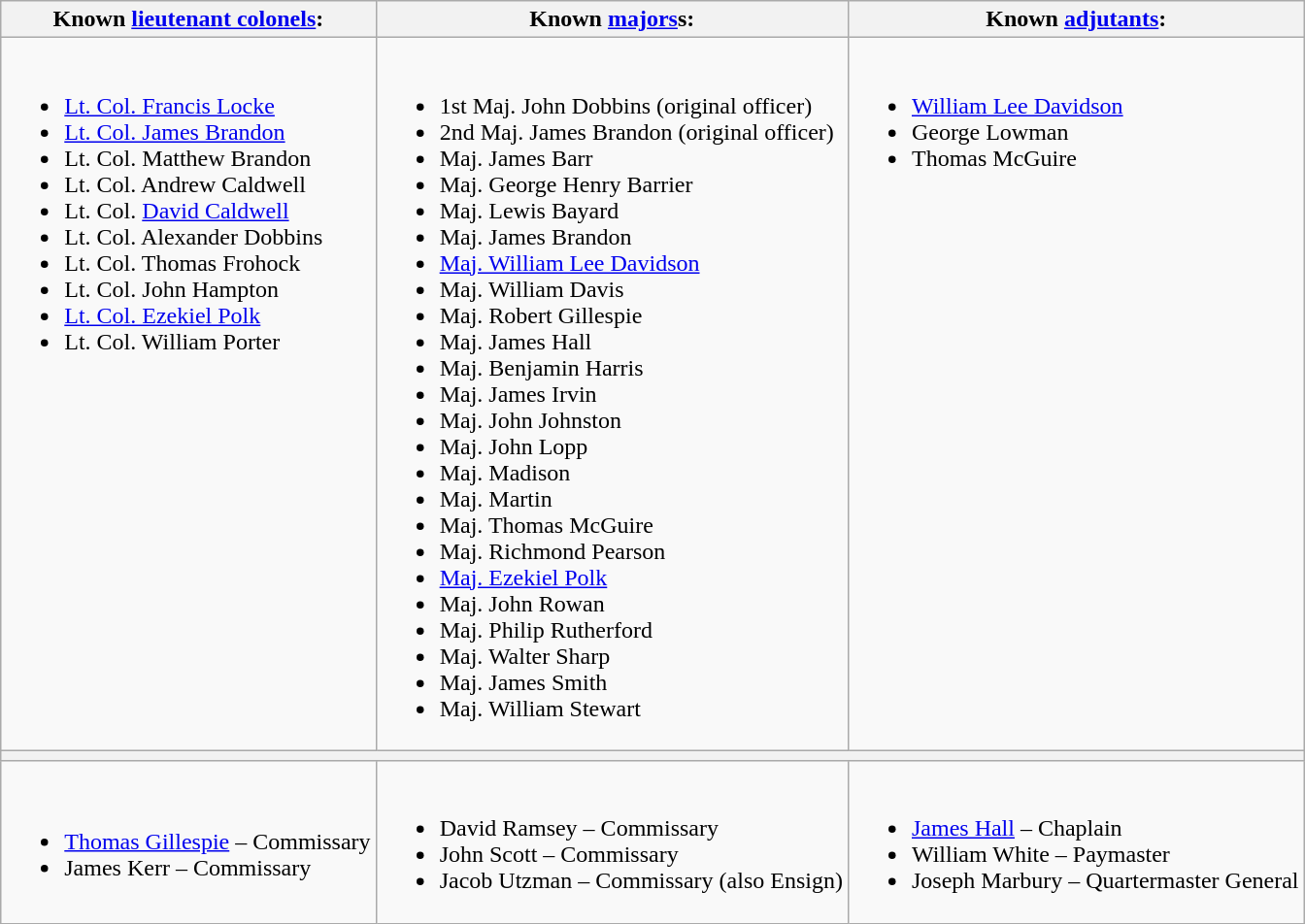<table class="wikitable">
<tr>
<th>Known <a href='#'>lieutenant colonels</a>:</th>
<th>Known <a href='#'>majors</a>s:</th>
<th>Known <a href='#'>adjutants</a>:</th>
</tr>
<tr style="vertical-align: top;">
<td><br><ul><li><a href='#'>Lt. Col. Francis Locke</a></li><li><a href='#'>Lt. Col. James Brandon</a></li><li>Lt. Col. Matthew Brandon</li><li>Lt. Col. Andrew Caldwell</li><li>Lt. Col. <a href='#'>David Caldwell</a></li><li>Lt. Col. Alexander Dobbins</li><li>Lt. Col. Thomas Frohock</li><li>Lt. Col. John Hampton</li><li><a href='#'>Lt. Col. Ezekiel Polk</a></li><li>Lt. Col. William Porter</li></ul></td>
<td><br><ul><li>1st Maj. John Dobbins (original officer)</li><li>2nd Maj. James Brandon (original officer)</li><li>Maj. James Barr</li><li>Maj. George Henry Barrier</li><li>Maj. Lewis Bayard</li><li>Maj. James Brandon</li><li><a href='#'>Maj. William Lee Davidson</a></li><li>Maj. William Davis</li><li>Maj. Robert Gillespie</li><li>Maj. James Hall</li><li>Maj. Benjamin Harris</li><li>Maj. James Irvin</li><li>Maj. John Johnston</li><li>Maj. John Lopp</li><li>Maj. Madison</li><li>Maj. Martin</li><li>Maj. Thomas McGuire</li><li>Maj. Richmond Pearson</li><li><a href='#'>Maj. Ezekiel Polk</a></li><li>Maj. John Rowan</li><li>Maj. Philip Rutherford</li><li>Maj. Walter Sharp</li><li>Maj. James Smith</li><li>Maj. William Stewart</li></ul></td>
<td><br><ul><li><a href='#'>William Lee Davidson</a></li><li>George Lowman</li><li>Thomas McGuire</li></ul></td>
</tr>
<tr>
<th colspan=3></th>
</tr>
<tr>
<td><br><ul><li><a href='#'>Thomas Gillespie</a> – Commissary</li><li>James Kerr – Commissary</li></ul></td>
<td><br><ul><li>David Ramsey – Commissary</li><li>John Scott – Commissary</li><li>Jacob Utzman – Commissary (also Ensign)</li></ul></td>
<td><br><ul><li><a href='#'>James Hall</a> – Chaplain</li><li>William White – Paymaster</li><li>Joseph Marbury – Quartermaster General</li></ul></td>
</tr>
</table>
